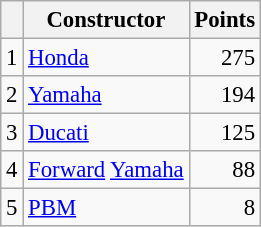<table class="wikitable" style="font-size: 95%;">
<tr>
<th></th>
<th>Constructor</th>
<th>Points</th>
</tr>
<tr>
<td align=center>1</td>
<td> <a href='#'>Honda</a></td>
<td align=right>275</td>
</tr>
<tr>
<td align=center>2</td>
<td> <a href='#'>Yamaha</a></td>
<td align=right>194</td>
</tr>
<tr>
<td align=center>3</td>
<td> <a href='#'>Ducati</a></td>
<td align=right>125</td>
</tr>
<tr>
<td align=center>4</td>
<td> <a href='#'>Forward</a> <a href='#'>Yamaha</a></td>
<td align=right>88</td>
</tr>
<tr>
<td align=center>5</td>
<td> <a href='#'>PBM</a></td>
<td align=right>8</td>
</tr>
</table>
